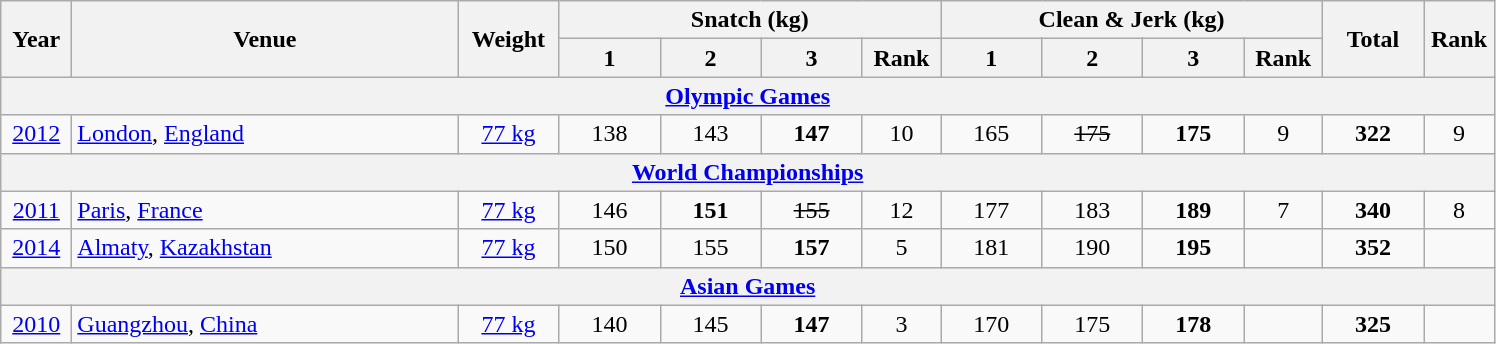<table class="wikitable" style="text-align:center;">
<tr>
<th rowspan=2 width=40>Year</th>
<th rowspan=2 width=250>Venue</th>
<th rowspan=2 width=60>Weight</th>
<th colspan=4>Snatch (kg)</th>
<th colspan=4>Clean & Jerk (kg)</th>
<th rowspan=2 width=60>Total</th>
<th rowspan=2 width=40>Rank</th>
</tr>
<tr>
<th width=60>1</th>
<th width=60>2</th>
<th width=60>3</th>
<th width=45>Rank</th>
<th width=60>1</th>
<th width=60>2</th>
<th width=60>3</th>
<th width=45>Rank</th>
</tr>
<tr>
<th colspan="13"><a href='#'>Olympic Games</a></th>
</tr>
<tr>
<td><a href='#'>2012</a></td>
<td align=left> <a href='#'>London</a>, <a href='#'>England</a></td>
<td><a href='#'>77 kg</a></td>
<td>138</td>
<td>143</td>
<td><strong>147</strong></td>
<td>10</td>
<td>165</td>
<td><s>175</s></td>
<td><strong>175</strong></td>
<td>9</td>
<td><strong>322</strong></td>
<td>9</td>
</tr>
<tr>
<th colspan="13"><a href='#'>World Championships</a></th>
</tr>
<tr>
<td><a href='#'>2011</a></td>
<td align=left> <a href='#'>Paris</a>, <a href='#'>France</a></td>
<td><a href='#'>77 kg</a></td>
<td>146</td>
<td><strong>151</strong></td>
<td><s>155</s></td>
<td>12</td>
<td>177</td>
<td>183</td>
<td><strong>189</strong></td>
<td>7</td>
<td><strong>340</strong></td>
<td>8</td>
</tr>
<tr>
<td><a href='#'>2014</a></td>
<td align=left> <a href='#'>Almaty</a>, <a href='#'>Kazakhstan</a></td>
<td><a href='#'>77 kg</a></td>
<td>150</td>
<td>155</td>
<td><strong>157</strong></td>
<td>5</td>
<td>181</td>
<td>190</td>
<td><strong>195</strong></td>
<td></td>
<td><strong>352</strong></td>
<td></td>
</tr>
<tr>
<th colspan="13"><a href='#'>Asian Games</a></th>
</tr>
<tr>
<td><a href='#'>2010</a></td>
<td align=left> <a href='#'>Guangzhou</a>, <a href='#'>China</a></td>
<td><a href='#'>77 kg</a></td>
<td>140</td>
<td>145</td>
<td><strong>147</strong></td>
<td>3</td>
<td>170</td>
<td>175</td>
<td><strong>178</strong></td>
<td></td>
<td><strong>325</strong></td>
<td></td>
</tr>
</table>
